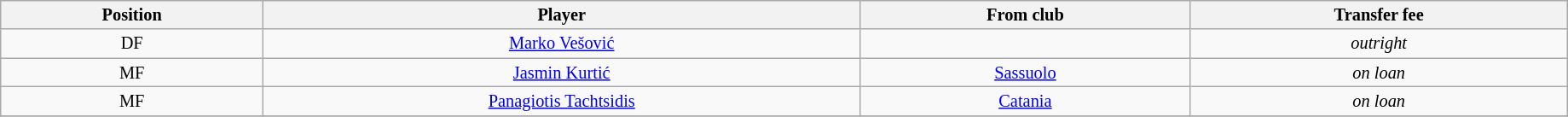<table class="wikitable sortable" style="width:97%; text-align:center; font-size:85%; text-align:centre;">
<tr>
<th>Position</th>
<th>Player</th>
<th>From club</th>
<th>Transfer fee</th>
</tr>
<tr>
<td>DF</td>
<td><a href='#'>Marko Vešović</a></td>
<td></td>
<td><em>outright</em></td>
</tr>
<tr>
<td>MF</td>
<td><a href='#'>Jasmin Kurtić</a></td>
<td><a href='#'>Sassuolo</a></td>
<td><em>on loan</em></td>
</tr>
<tr>
<td>MF</td>
<td><a href='#'>Panagiotis Tachtsidis</a></td>
<td><a href='#'>Catania</a></td>
<td><em>on loan</em></td>
</tr>
<tr>
</tr>
</table>
